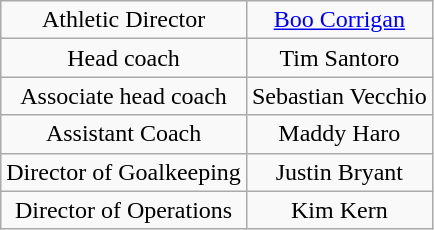<table class="wikitable" style="text-align: center;">
<tr>
<td>Athletic Director</td>
<td><a href='#'>Boo Corrigan</a></td>
</tr>
<tr>
<td>Head coach</td>
<td>Tim Santoro</td>
</tr>
<tr>
<td>Associate head coach</td>
<td>Sebastian Vecchio</td>
</tr>
<tr>
<td>Assistant Coach</td>
<td>Maddy Haro</td>
</tr>
<tr>
<td>Director of Goalkeeping</td>
<td>Justin Bryant</td>
</tr>
<tr>
<td>Director of Operations</td>
<td>Kim Kern</td>
</tr>
</table>
